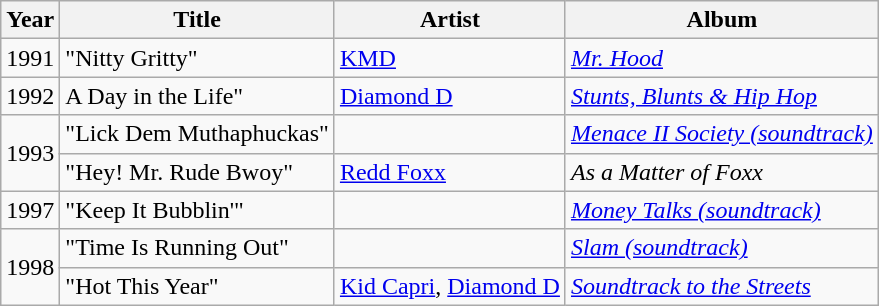<table class="wikitable">
<tr>
<th>Year</th>
<th>Title</th>
<th>Artist</th>
<th>Album</th>
</tr>
<tr>
<td>1991</td>
<td>"Nitty Gritty"</td>
<td><a href='#'>KMD</a></td>
<td><a href='#'><em>Mr. Hood</em></a></td>
</tr>
<tr>
<td>1992</td>
<td>A Day in the Life"</td>
<td><a href='#'>Diamond D</a></td>
<td><a href='#'><em>Stunts, Blunts & Hip Hop</em></a></td>
</tr>
<tr>
<td rowspan="2">1993</td>
<td>"Lick Dem Muthaphuckas"</td>
<td></td>
<td><a href='#'><em>Menace II Society (soundtrack)</em></a></td>
</tr>
<tr>
<td>"Hey! Mr. Rude Bwoy"</td>
<td><a href='#'>Redd Foxx</a></td>
<td><em>As a Matter of Foxx</em></td>
</tr>
<tr>
<td>1997</td>
<td>"Keep It Bubblin'"</td>
<td></td>
<td><a href='#'><em>Money Talks (soundtrack)</em></a></td>
</tr>
<tr>
<td rowspan="2">1998</td>
<td>"Time Is Running Out"</td>
<td></td>
<td><a href='#'><em>Slam (soundtrack)</em></a></td>
</tr>
<tr>
<td>"Hot This Year"</td>
<td><a href='#'>Kid Capri</a>, <a href='#'>Diamond D</a></td>
<td><a href='#'><em>Soundtrack to the Streets</em></a></td>
</tr>
</table>
